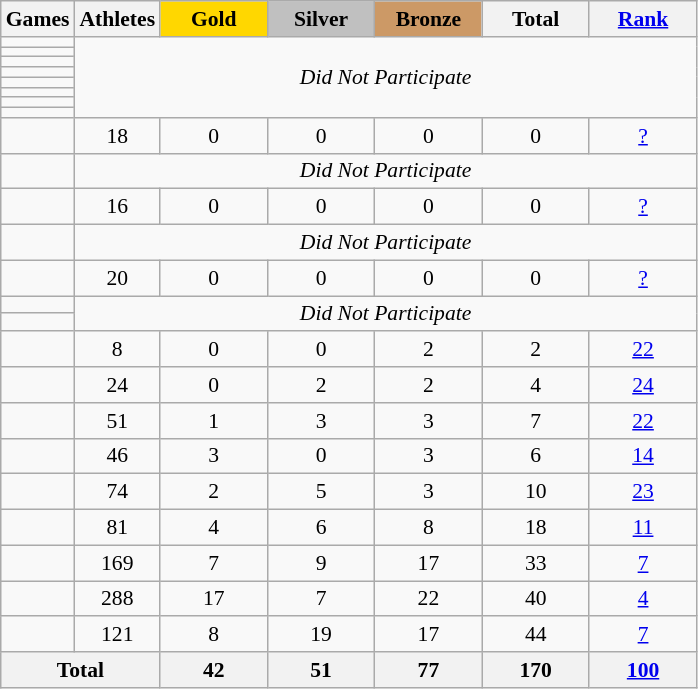<table class="wikitable sortable" style="text-align:center; font-size:90%;">
<tr>
<th>Games</th>
<th>Athletes</th>
<th style="background:gold; width:4.5em; font-weight:bold;">Gold</th>
<th style="background:silver; width:4.5em; font-weight:bold;">Silver</th>
<th style="background:#cc9966; width:4.5em; font-weight:bold;">Bronze</th>
<th style="width:4.5em; font-weight:bold;">Total</th>
<th style="width:4.5em; font-weight:bold;"><a href='#'>Rank</a></th>
</tr>
<tr>
<td align=left></td>
<td rowspan=8 colspan=6><em>Did Not Participate</em></td>
</tr>
<tr>
<td align=left></td>
</tr>
<tr>
<td align=left></td>
</tr>
<tr>
<td align=left></td>
</tr>
<tr>
<td align=left></td>
</tr>
<tr>
<td align=left></td>
</tr>
<tr>
<td align=left></td>
</tr>
<tr>
<td align=left></td>
</tr>
<tr>
<td align=left></td>
<td>18</td>
<td>0</td>
<td>0</td>
<td>0</td>
<td>0</td>
<td><a href='#'>?</a></td>
</tr>
<tr>
<td align=left></td>
<td rowspan=1 colspan=6><em>Did Not Participate</em></td>
</tr>
<tr>
<td align=left></td>
<td>16</td>
<td>0</td>
<td>0</td>
<td>0</td>
<td>0</td>
<td><a href='#'>?</a></td>
</tr>
<tr>
<td align=left></td>
<td rowspan=1 colspan=6><em>Did Not Participate</em></td>
</tr>
<tr>
<td align=left></td>
<td>20</td>
<td>0</td>
<td>0</td>
<td>0</td>
<td>0</td>
<td><a href='#'>?</a></td>
</tr>
<tr>
<td align=left></td>
<td rowspan=2 colspan=6><em>Did Not Participate</em></td>
</tr>
<tr>
<td align=left></td>
</tr>
<tr>
<td align=left></td>
<td>8</td>
<td>0</td>
<td>0</td>
<td>2</td>
<td>2</td>
<td><a href='#'>22</a></td>
</tr>
<tr>
<td align=left></td>
<td>24</td>
<td>0</td>
<td>2</td>
<td>2</td>
<td>4</td>
<td><a href='#'>24</a></td>
</tr>
<tr>
<td align=left></td>
<td>51</td>
<td>1</td>
<td>3</td>
<td>3</td>
<td>7</td>
<td><a href='#'>22</a></td>
</tr>
<tr>
<td align=left></td>
<td>46</td>
<td>3</td>
<td>0</td>
<td>3</td>
<td>6</td>
<td><a href='#'>14</a></td>
</tr>
<tr>
<td align=left></td>
<td>74</td>
<td>2</td>
<td>5</td>
<td>3</td>
<td>10</td>
<td><a href='#'>23</a></td>
</tr>
<tr>
<td align=left></td>
<td>81</td>
<td>4</td>
<td>6</td>
<td>8</td>
<td>18</td>
<td><a href='#'>11</a></td>
</tr>
<tr>
<td align=left></td>
<td>169</td>
<td>7</td>
<td>9</td>
<td>17</td>
<td>33</td>
<td><a href='#'>7</a></td>
</tr>
<tr>
<td align=left></td>
<td>288</td>
<td>17</td>
<td>7</td>
<td>22</td>
<td>40</td>
<td><a href='#'>4</a></td>
</tr>
<tr>
<td align=left></td>
<td>121</td>
<td>8</td>
<td>19</td>
<td>17</td>
<td>44</td>
<td><a href='#'>7</a></td>
</tr>
<tr>
<th colspan=2>Total</th>
<th>42</th>
<th>51</th>
<th>77</th>
<th>170</th>
<th><a href='#'>100</a></th>
</tr>
</table>
